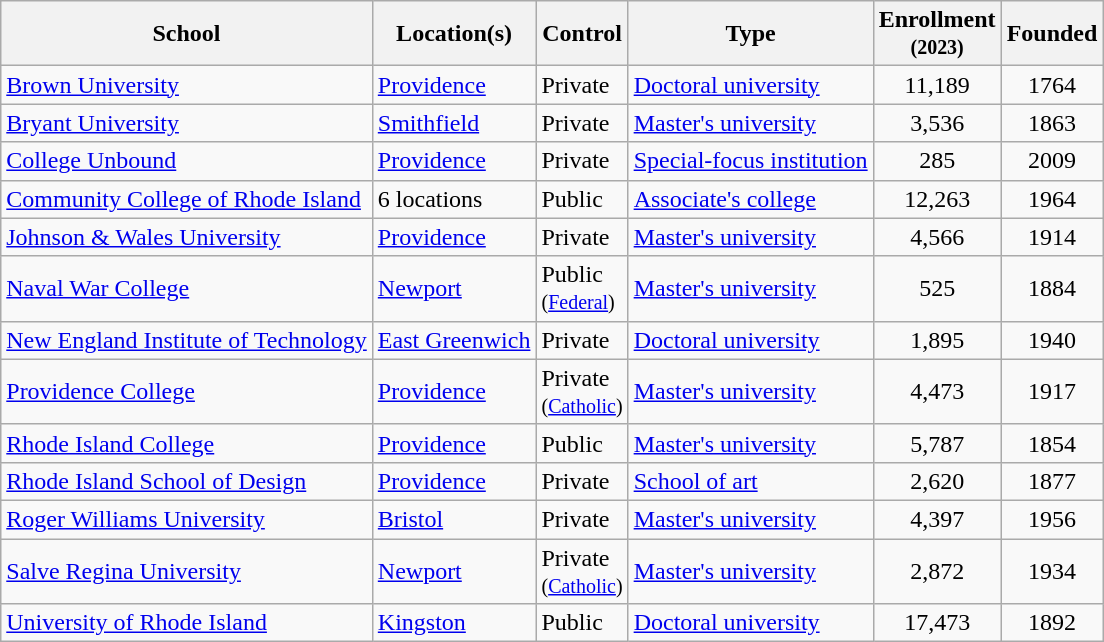<table class="wikitable sortable">
<tr>
<th>School</th>
<th>Location(s)</th>
<th>Control</th>
<th>Type</th>
<th data-sort-type="number">Enrollment<br><small>(2023)</small></th>
<th>Founded</th>
</tr>
<tr>
<td align="left"><a href='#'>Brown University</a></td>
<td><a href='#'>Providence</a></td>
<td align="left">Private</td>
<td><a href='#'>Doctoral university</a></td>
<td align="center">11,189</td>
<td align="center">1764</td>
</tr>
<tr>
<td align="left"><a href='#'>Bryant University</a></td>
<td><a href='#'>Smithfield</a></td>
<td align="left">Private</td>
<td><a href='#'>Master's university</a></td>
<td align="center">3,536</td>
<td align="center">1863</td>
</tr>
<tr>
<td align="left"><a href='#'>College Unbound</a></td>
<td><a href='#'>Providence</a></td>
<td align="left">Private</td>
<td><a href='#'>Special-focus institution</a></td>
<td align="center">285</td>
<td align="center">2009</td>
</tr>
<tr>
<td align="left"><a href='#'>Community College of Rhode Island</a></td>
<td>6 locations</td>
<td align="left">Public</td>
<td><a href='#'>Associate's college</a></td>
<td align="center">12,263</td>
<td align="center">1964</td>
</tr>
<tr>
<td align="left"><a href='#'>Johnson & Wales University</a></td>
<td><a href='#'>Providence</a></td>
<td align="left">Private</td>
<td><a href='#'>Master's university</a></td>
<td align="center">4,566</td>
<td align="center">1914</td>
</tr>
<tr>
<td align="left"><a href='#'>Naval War College</a></td>
<td><a href='#'>Newport</a></td>
<td align="left">Public<br><small>(<a href='#'>Federal</a>)</small></td>
<td><a href='#'>Master's university</a></td>
<td align="center">525</td>
<td align="center">1884</td>
</tr>
<tr>
<td align="left"><a href='#'>New England Institute of Technology</a></td>
<td><a href='#'>East Greenwich</a></td>
<td align="left">Private</td>
<td><a href='#'>Doctoral university</a></td>
<td align="center">1,895</td>
<td align="center">1940</td>
</tr>
<tr>
<td align="left"><a href='#'>Providence College</a></td>
<td><a href='#'>Providence</a></td>
<td align="left">Private<br><small>(<a href='#'>Catholic</a>)</small></td>
<td><a href='#'>Master's university</a></td>
<td align="center">4,473</td>
<td align="center">1917</td>
</tr>
<tr>
<td align="left"><a href='#'>Rhode Island College</a></td>
<td><a href='#'>Providence</a></td>
<td align="left">Public</td>
<td><a href='#'>Master's university</a></td>
<td align="center">5,787</td>
<td align="center">1854</td>
</tr>
<tr>
<td align="left"><a href='#'>Rhode Island School of Design</a></td>
<td><a href='#'>Providence</a></td>
<td align="left">Private</td>
<td><a href='#'>School of art</a></td>
<td align="center">2,620</td>
<td align="center">1877</td>
</tr>
<tr>
<td align="left"><a href='#'>Roger Williams University</a></td>
<td><a href='#'>Bristol</a></td>
<td align="left">Private</td>
<td><a href='#'>Master's university</a></td>
<td align="center">4,397</td>
<td align="center">1956</td>
</tr>
<tr>
<td align="left"><a href='#'>Salve Regina University</a></td>
<td><a href='#'>Newport</a></td>
<td align="left">Private<br><small>(<a href='#'>Catholic</a>)</small></td>
<td><a href='#'>Master's university</a></td>
<td align="center">2,872</td>
<td align="center">1934</td>
</tr>
<tr>
<td align="left"><a href='#'>University of Rhode Island</a></td>
<td><a href='#'>Kingston</a></td>
<td align="left">Public</td>
<td><a href='#'>Doctoral university</a></td>
<td align="center">17,473</td>
<td align="center">1892</td>
</tr>
</table>
